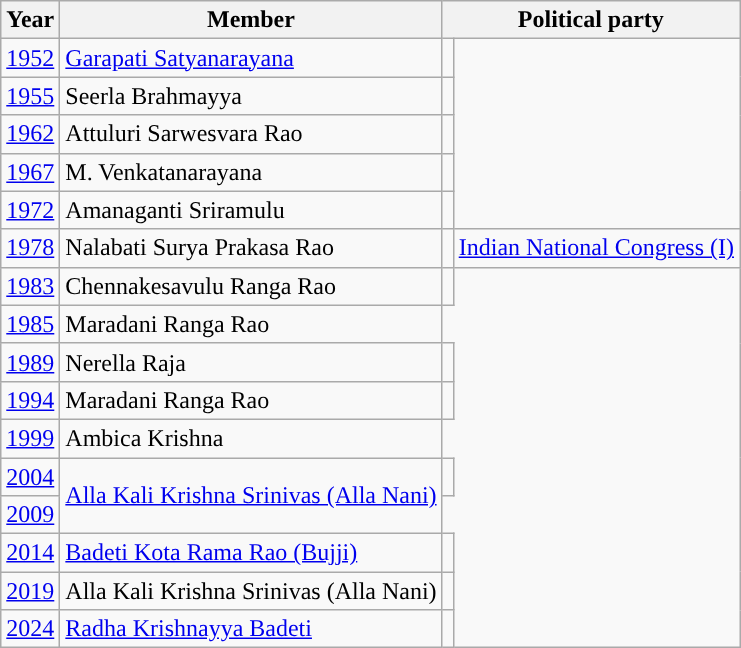<table class="wikitable sortable">
<tr>
<th>Year</th>
<th>Member</th>
<th colspan="2">Political party</th>
</tr>
<tr>
<td><a href='#'>1952</a></td>
<td><a href='#'>Garapati Satyanarayana</a></td>
<td></td>
</tr>
<tr>
<td><a href='#'>1955</a></td>
<td>Seerla Brahmayya</td>
<td></td>
</tr>
<tr>
<td><a href='#'>1962</a></td>
<td>Attuluri Sarwesvara Rao</td>
<td></td>
</tr>
<tr>
<td><a href='#'>1967</a></td>
<td>M. Venkatanarayana</td>
<td></td>
</tr>
<tr>
<td><a href='#'>1972</a></td>
<td>Amanaganti Sriramulu</td>
<td></td>
</tr>
<tr>
<td><a href='#'>1978</a></td>
<td>Nalabati Surya Prakasa Rao</td>
<td style="background-color: "></td>
<td><a href='#'>Indian National Congress (I)</a></td>
</tr>
<tr>
<td><a href='#'>1983</a></td>
<td>Chennakesavulu Ranga Rao</td>
<td></td>
</tr>
<tr>
<td><a href='#'>1985</a></td>
<td>Maradani Ranga Rao</td>
</tr>
<tr>
<td><a href='#'>1989</a></td>
<td>Nerella Raja</td>
<td></td>
</tr>
<tr>
<td><a href='#'>1994</a></td>
<td>Maradani Ranga Rao</td>
<td></td>
</tr>
<tr>
<td><a href='#'>1999</a></td>
<td>Ambica Krishna</td>
</tr>
<tr>
<td><a href='#'>2004</a></td>
<td rowspan=2><a href='#'>Alla Kali Krishna Srinivas (Alla Nani)</a></td>
<td></td>
</tr>
<tr>
<td><a href='#'>2009</a></td>
</tr>
<tr>
<td><a href='#'>2014</a></td>
<td><a href='#'>Badeti Kota Rama Rao (Bujji)</a></td>
<td></td>
</tr>
<tr>
<td><a href='#'>2019</a></td>
<td>Alla Kali Krishna Srinivas (Alla Nani)</td>
<td></td>
</tr>
<tr>
<td><a href='#'>2024</a></td>
<td><a href='#'>Radha Krishnayya Badeti</a></td>
<td></td>
</tr>
</table>
